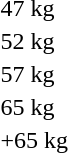<table>
<tr>
<td rowspan=2>47 kg</td>
<td rowspan=2></td>
<td rowspan=2></td>
<td></td>
</tr>
<tr>
<td></td>
</tr>
<tr>
<td rowspan=2>52 kg</td>
<td rowspan=2></td>
<td rowspan=2></td>
<td></td>
</tr>
<tr>
<td></td>
</tr>
<tr>
<td rowspan=2>57 kg</td>
<td rowspan=2></td>
<td rowspan=2></td>
<td></td>
</tr>
<tr>
<td></td>
</tr>
<tr>
<td rowspan=2>65 kg</td>
<td rowspan=2></td>
<td rowspan=2></td>
<td></td>
</tr>
<tr>
<td></td>
</tr>
<tr>
<td rowspan=2>+65 kg</td>
<td rowspan=2></td>
<td rowspan=2></td>
<td></td>
</tr>
<tr>
<td></td>
</tr>
</table>
